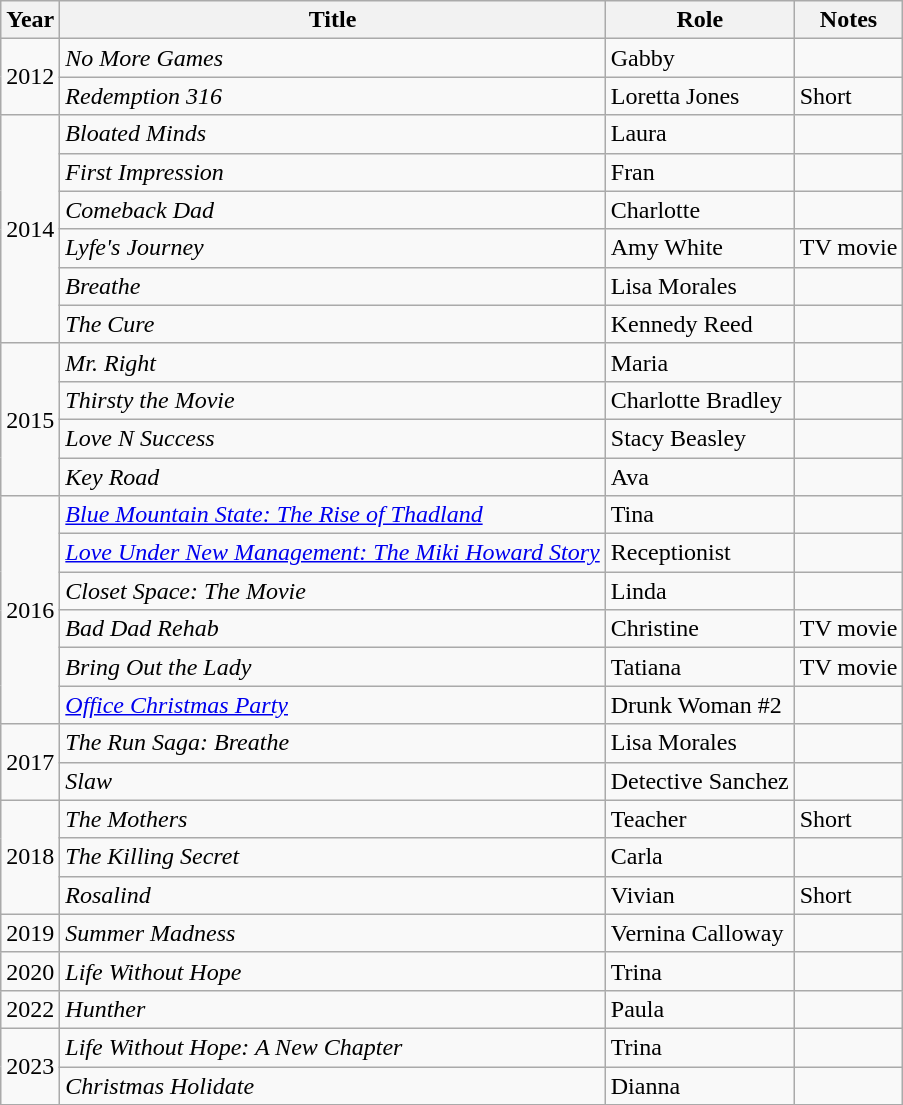<table class="wikitable plainrowheaders sortable" style="margin-right: 0;">
<tr>
<th>Year</th>
<th>Title</th>
<th>Role</th>
<th>Notes</th>
</tr>
<tr>
<td rowspan=2>2012</td>
<td><em>No More Games</em></td>
<td>Gabby</td>
<td></td>
</tr>
<tr>
<td><em>Redemption 316</em></td>
<td>Loretta Jones</td>
<td>Short</td>
</tr>
<tr>
<td rowspan=6>2014</td>
<td><em>Bloated Minds</em></td>
<td>Laura</td>
<td></td>
</tr>
<tr>
<td><em>First Impression</em></td>
<td>Fran</td>
<td></td>
</tr>
<tr>
<td><em>Comeback Dad</em></td>
<td>Charlotte</td>
<td></td>
</tr>
<tr>
<td><em>Lyfe's Journey</em></td>
<td>Amy White</td>
<td>TV movie</td>
</tr>
<tr>
<td><em>Breathe</em></td>
<td>Lisa Morales</td>
<td></td>
</tr>
<tr>
<td><em>The Cure</em></td>
<td>Kennedy Reed</td>
<td></td>
</tr>
<tr>
<td rowspan=4>2015</td>
<td><em>Mr. Right</em></td>
<td>Maria</td>
<td></td>
</tr>
<tr>
<td><em>Thirsty the Movie</em></td>
<td>Charlotte Bradley</td>
<td></td>
</tr>
<tr>
<td><em>Love N Success</em></td>
<td>Stacy Beasley</td>
<td></td>
</tr>
<tr>
<td><em>Key Road</em></td>
<td>Ava</td>
<td></td>
</tr>
<tr>
<td rowspan=6>2016</td>
<td><em><a href='#'>Blue Mountain State: The Rise of Thadland</a></em></td>
<td>Tina</td>
<td></td>
</tr>
<tr>
<td><em><a href='#'>Love Under New Management: The Miki Howard Story</a></em></td>
<td>Receptionist</td>
<td></td>
</tr>
<tr>
<td><em>Closet Space: The Movie</em></td>
<td>Linda</td>
<td></td>
</tr>
<tr>
<td><em>Bad Dad Rehab</em></td>
<td>Christine</td>
<td>TV movie</td>
</tr>
<tr>
<td><em>Bring Out the Lady</em></td>
<td>Tatiana</td>
<td>TV movie</td>
</tr>
<tr>
<td><em><a href='#'>Office Christmas Party</a></em></td>
<td>Drunk Woman #2</td>
<td></td>
</tr>
<tr>
<td rowspan=2>2017</td>
<td><em>The Run Saga: Breathe</em></td>
<td>Lisa Morales</td>
<td></td>
</tr>
<tr>
<td><em>Slaw</em></td>
<td>Detective Sanchez</td>
<td></td>
</tr>
<tr>
<td rowspan=3>2018</td>
<td><em>The Mothers</em></td>
<td>Teacher</td>
<td>Short</td>
</tr>
<tr>
<td><em>The Killing Secret</em></td>
<td>Carla</td>
<td></td>
</tr>
<tr>
<td><em>Rosalind</em></td>
<td>Vivian</td>
<td>Short</td>
</tr>
<tr>
<td>2019</td>
<td><em>Summer Madness</em></td>
<td>Vernina Calloway</td>
<td></td>
</tr>
<tr>
<td>2020</td>
<td><em>Life Without Hope</em></td>
<td>Trina</td>
<td></td>
</tr>
<tr>
<td>2022</td>
<td><em>Hunther</em></td>
<td>Paula</td>
<td></td>
</tr>
<tr>
<td rowspan=2>2023</td>
<td><em>Life Without Hope: A New Chapter</em></td>
<td>Trina</td>
<td></td>
</tr>
<tr>
<td><em>Christmas Holidate</em></td>
<td>Dianna</td>
<td></td>
</tr>
</table>
